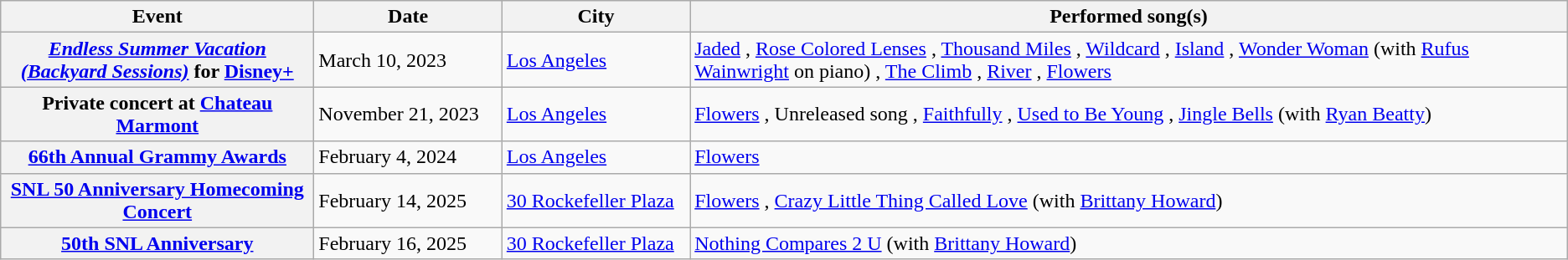<table class="wikitable sortable plainrowheaders">
<tr>
<th style="width:20%;">Event</th>
<th style="width:12%;">Date</th>
<th style="width:12%;">City</th>
<th>Performed song(s)</th>
</tr>
<tr>
<th scope="row"><em><a href='#'>Endless Summer Vacation (Backyard Sessions)</a></em> for <a href='#'>Disney+</a></th>
<td>March 10, 2023</td>
<td><a href='#'>Los Angeles</a></td>
<td><a href='#'>Jaded</a> , <a href='#'>Rose Colored Lenses</a> , <a href='#'>Thousand Miles</a> , <a href='#'>Wildcard</a> , <a href='#'>Island</a> , <a href='#'>Wonder Woman</a> (with <a href='#'>Rufus Wainwright</a> on piano) , <a href='#'>The Climb</a> , <a href='#'>River</a> , <a href='#'>Flowers</a></td>
</tr>
<tr>
<th scope="row">Private concert at <a href='#'>Chateau Marmont</a></th>
<td>November 21, 2023</td>
<td><a href='#'>Los Angeles</a></td>
<td><a href='#'>Flowers</a> , Unreleased song , <a href='#'>Faithfully</a> , <a href='#'>Used to Be Young</a> , <a href='#'>Jingle Bells</a> (with <a href='#'>Ryan Beatty</a>)</td>
</tr>
<tr>
<th scope="row"><a href='#'>66th Annual Grammy Awards</a></th>
<td>February 4, 2024</td>
<td><a href='#'>Los Angeles</a></td>
<td><a href='#'>Flowers</a></td>
</tr>
<tr>
<th scope="row"><a href='#'>SNL 50 Anniversary Homecoming Concert</a></th>
<td>February 14, 2025</td>
<td><a href='#'>30 Rockefeller Plaza</a></td>
<td><a href='#'>Flowers</a> , <a href='#'>Crazy Little Thing Called Love</a> (with <a href='#'>Brittany Howard</a>)</td>
</tr>
<tr>
<th scope="row"><a href='#'>50th SNL Anniversary</a></th>
<td>February 16, 2025</td>
<td><a href='#'>30 Rockefeller Plaza</a></td>
<td><a href='#'>Nothing Compares 2 U</a> (with <a href='#'>Brittany Howard</a>)</td>
</tr>
</table>
